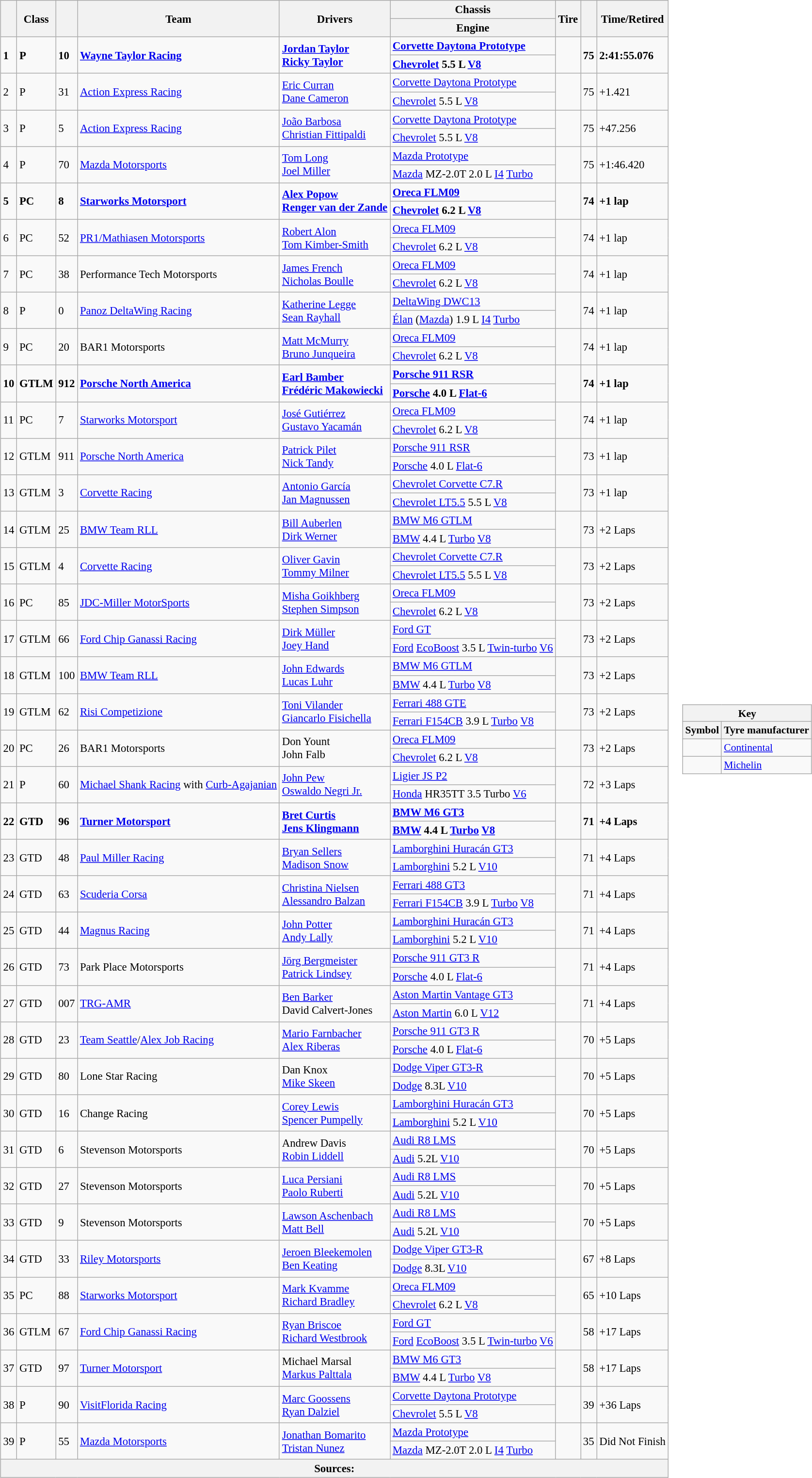<table>
<tr>
<td><br><table class="wikitable" style="font-size: 95%;">
<tr>
<th rowspan="2"></th>
<th rowspan="2">Class</th>
<th rowspan="2"></th>
<th rowspan="2">Team</th>
<th rowspan="2">Drivers</th>
<th>Chassis</th>
<th rowspan="2">Tire</th>
<th rowspan="2"></th>
<th rowspan="2">Time/Retired</th>
</tr>
<tr>
<th>Engine</th>
</tr>
<tr style="font-weight:bold">
<td rowspan="2">1</td>
<td rowspan="2">P</td>
<td rowspan="2">10</td>
<td rowspan="2"> <a href='#'>Wayne Taylor Racing</a></td>
<td rowspan="2"> <a href='#'>Jordan Taylor</a><br> <a href='#'>Ricky Taylor</a></td>
<td><a href='#'>Corvette Daytona Prototype</a></td>
<td rowspan="2"></td>
<td rowspan="2">75</td>
<td rowspan="2">2:41:55.076</td>
</tr>
<tr style="font-weight:bold">
<td><a href='#'>Chevrolet</a> 5.5 L <a href='#'>V8</a></td>
</tr>
<tr>
<td rowspan="2">2</td>
<td rowspan="2">P</td>
<td rowspan="2">31</td>
<td rowspan="2"> <a href='#'>Action Express Racing</a></td>
<td rowspan="2"> <a href='#'>Eric Curran</a><br> <a href='#'>Dane Cameron</a></td>
<td><a href='#'>Corvette Daytona Prototype</a></td>
<td rowspan="2"></td>
<td rowspan="2">75</td>
<td rowspan="2">+1.421</td>
</tr>
<tr>
<td><a href='#'>Chevrolet</a> 5.5 L <a href='#'>V8</a></td>
</tr>
<tr>
<td rowspan="2">3</td>
<td rowspan="2">P</td>
<td rowspan="2">5</td>
<td rowspan="2"> <a href='#'>Action Express Racing</a></td>
<td rowspan="2"> <a href='#'>João Barbosa</a><br> <a href='#'>Christian Fittipaldi</a></td>
<td><a href='#'>Corvette Daytona Prototype</a></td>
<td rowspan="2"></td>
<td rowspan="2">75</td>
<td rowspan="2">+47.256</td>
</tr>
<tr>
<td><a href='#'>Chevrolet</a> 5.5 L <a href='#'>V8</a></td>
</tr>
<tr>
<td rowspan="2">4</td>
<td rowspan="2">P</td>
<td rowspan="2">70</td>
<td rowspan="2"> <a href='#'>Mazda Motorsports</a></td>
<td rowspan="2"> <a href='#'>Tom Long</a><br> <a href='#'>Joel Miller</a></td>
<td><a href='#'>Mazda Prototype</a></td>
<td rowspan="2"></td>
<td rowspan="2">75</td>
<td rowspan="2">+1:46.420</td>
</tr>
<tr>
<td><a href='#'>Mazda</a> MZ-2.0T 2.0 L <a href='#'>I4</a> <a href='#'>Turbo</a></td>
</tr>
<tr style="font-weight:bold">
<td rowspan="2">5</td>
<td rowspan="2">PC</td>
<td rowspan="2">8</td>
<td rowspan="2"> <a href='#'>Starworks Motorsport</a></td>
<td rowspan="2"> <a href='#'>Alex Popow</a><br> <a href='#'>Renger van der Zande</a></td>
<td><a href='#'>Oreca FLM09</a></td>
<td rowspan="2"></td>
<td rowspan="2">74</td>
<td rowspan="2">+1 lap</td>
</tr>
<tr style="font-weight:bold">
<td><a href='#'>Chevrolet</a> 6.2 L <a href='#'>V8</a></td>
</tr>
<tr>
<td rowspan="2">6</td>
<td rowspan="2">PC</td>
<td rowspan="2">52</td>
<td rowspan="2"> <a href='#'>PR1/Mathiasen Motorsports</a></td>
<td rowspan="2"> <a href='#'>Robert Alon</a><br> <a href='#'>Tom Kimber-Smith</a></td>
<td><a href='#'>Oreca FLM09</a></td>
<td rowspan="2"></td>
<td rowspan="2">74</td>
<td rowspan="2">+1 lap</td>
</tr>
<tr>
<td><a href='#'>Chevrolet</a> 6.2 L <a href='#'>V8</a></td>
</tr>
<tr>
<td rowspan="2">7</td>
<td rowspan="2">PC</td>
<td rowspan="2">38</td>
<td rowspan="2"> Performance Tech Motorsports</td>
<td rowspan="2"> <a href='#'>James French</a><br> <a href='#'>Nicholas Boulle</a></td>
<td><a href='#'>Oreca FLM09</a></td>
<td rowspan="2"></td>
<td rowspan="2">74</td>
<td rowspan="2">+1 lap</td>
</tr>
<tr>
<td><a href='#'>Chevrolet</a> 6.2 L <a href='#'>V8</a></td>
</tr>
<tr>
<td rowspan="2">8</td>
<td rowspan="2">P</td>
<td rowspan="2">0</td>
<td rowspan="2"> <a href='#'>Panoz DeltaWing Racing</a></td>
<td rowspan="2"> <a href='#'>Katherine Legge</a><br> <a href='#'>Sean Rayhall</a></td>
<td><a href='#'>DeltaWing DWC13</a></td>
<td rowspan="2"></td>
<td rowspan="2">74</td>
<td rowspan="2">+1 lap</td>
</tr>
<tr>
<td><a href='#'>Élan</a> (<a href='#'>Mazda</a>) 1.9 L <a href='#'>I4</a> <a href='#'>Turbo</a></td>
</tr>
<tr>
<td rowspan="2">9</td>
<td rowspan="2">PC</td>
<td rowspan="2">20</td>
<td rowspan="2"> BAR1 Motorsports</td>
<td rowspan="2"> <a href='#'>Matt McMurry</a><br> <a href='#'>Bruno Junqueira</a></td>
<td><a href='#'>Oreca FLM09</a></td>
<td rowspan="2"></td>
<td rowspan="2">74</td>
<td rowspan="2">+1 lap</td>
</tr>
<tr>
<td><a href='#'>Chevrolet</a> 6.2 L <a href='#'>V8</a></td>
</tr>
<tr style="font-weight:bold">
<td rowspan="2">10</td>
<td rowspan="2">GTLM</td>
<td rowspan="2">912</td>
<td rowspan="2"> <a href='#'>Porsche North America</a></td>
<td rowspan="2"> <a href='#'>Earl Bamber</a><br> <a href='#'>Frédéric Makowiecki</a></td>
<td><a href='#'>Porsche 911 RSR</a></td>
<td rowspan="2"></td>
<td rowspan="2">74</td>
<td rowspan="2">+1 lap</td>
</tr>
<tr style="font-weight:bold">
<td><a href='#'>Porsche</a> 4.0 L <a href='#'>Flat-6</a></td>
</tr>
<tr>
<td rowspan="2">11</td>
<td rowspan="2">PC</td>
<td rowspan="2">7</td>
<td rowspan="2"> <a href='#'>Starworks Motorsport</a></td>
<td rowspan="2"> <a href='#'>José Gutiérrez</a><br> <a href='#'>Gustavo Yacamán</a></td>
<td><a href='#'>Oreca FLM09</a></td>
<td rowspan="2"></td>
<td rowspan="2">74</td>
<td rowspan="2">+1 lap</td>
</tr>
<tr>
<td><a href='#'>Chevrolet</a> 6.2 L <a href='#'>V8</a></td>
</tr>
<tr>
<td rowspan="2">12</td>
<td rowspan="2">GTLM</td>
<td rowspan="2">911</td>
<td rowspan="2"> <a href='#'>Porsche North America</a></td>
<td rowspan="2"> <a href='#'>Patrick Pilet</a><br> <a href='#'>Nick Tandy</a></td>
<td><a href='#'>Porsche 911 RSR</a></td>
<td rowspan="2"></td>
<td rowspan="2">73</td>
<td rowspan="2">+1 lap</td>
</tr>
<tr>
<td><a href='#'>Porsche</a> 4.0 L <a href='#'>Flat-6</a></td>
</tr>
<tr>
<td rowspan="2">13</td>
<td rowspan="2">GTLM</td>
<td rowspan="2">3</td>
<td rowspan="2"> <a href='#'>Corvette Racing</a></td>
<td rowspan="2"> <a href='#'>Antonio García</a><br> <a href='#'>Jan Magnussen</a></td>
<td><a href='#'>Chevrolet Corvette C7.R</a></td>
<td rowspan="2"></td>
<td rowspan="2">73</td>
<td rowspan="2">+1 lap</td>
</tr>
<tr>
<td><a href='#'>Chevrolet LT5.5</a> 5.5 L <a href='#'>V8</a></td>
</tr>
<tr>
<td rowspan="2">14</td>
<td rowspan="2">GTLM</td>
<td rowspan="2">25</td>
<td rowspan="2"> <a href='#'>BMW Team RLL</a></td>
<td rowspan="2"> <a href='#'>Bill Auberlen</a><br> <a href='#'>Dirk Werner</a></td>
<td><a href='#'>BMW M6 GTLM</a></td>
<td rowspan="2"></td>
<td rowspan="2">73</td>
<td rowspan="2">+2 Laps</td>
</tr>
<tr>
<td><a href='#'>BMW</a> 4.4 L <a href='#'>Turbo</a> <a href='#'>V8</a></td>
</tr>
<tr>
<td rowspan="2">15</td>
<td rowspan="2">GTLM</td>
<td rowspan="2">4</td>
<td rowspan="2"> <a href='#'>Corvette Racing</a></td>
<td rowspan="2"> <a href='#'>Oliver Gavin</a><br> <a href='#'>Tommy Milner</a></td>
<td><a href='#'>Chevrolet Corvette C7.R</a></td>
<td rowspan="2"></td>
<td rowspan="2">73</td>
<td rowspan="2">+2 Laps</td>
</tr>
<tr>
<td><a href='#'>Chevrolet LT5.5</a> 5.5 L <a href='#'>V8</a></td>
</tr>
<tr>
<td rowspan="2">16</td>
<td rowspan="2">PC</td>
<td rowspan="2">85</td>
<td rowspan="2"> <a href='#'>JDC-Miller MotorSports</a></td>
<td rowspan="2"> <a href='#'>Misha Goikhberg</a><br> <a href='#'>Stephen Simpson</a></td>
<td><a href='#'>Oreca FLM09</a></td>
<td rowspan="2"></td>
<td rowspan="2">73</td>
<td rowspan="2">+2 Laps</td>
</tr>
<tr>
<td><a href='#'>Chevrolet</a> 6.2 L <a href='#'>V8</a></td>
</tr>
<tr>
<td rowspan="2">17</td>
<td rowspan="2">GTLM</td>
<td rowspan="2">66</td>
<td rowspan="2"> <a href='#'>Ford Chip Ganassi Racing</a></td>
<td rowspan="2"> <a href='#'>Dirk Müller</a><br> <a href='#'>Joey Hand</a></td>
<td><a href='#'>Ford GT</a></td>
<td rowspan="2"></td>
<td rowspan="2">73</td>
<td rowspan="2">+2 Laps</td>
</tr>
<tr>
<td><a href='#'>Ford</a> <a href='#'>EcoBoost</a> 3.5 L <a href='#'>Twin-turbo</a> <a href='#'>V6</a></td>
</tr>
<tr>
<td rowspan="2">18</td>
<td rowspan="2">GTLM</td>
<td rowspan="2">100</td>
<td rowspan="2"> <a href='#'>BMW Team RLL</a></td>
<td rowspan="2"> <a href='#'>John Edwards</a><br> <a href='#'>Lucas Luhr</a></td>
<td><a href='#'>BMW M6 GTLM</a></td>
<td rowspan="2"></td>
<td rowspan="2">73</td>
<td rowspan="2">+2 Laps</td>
</tr>
<tr>
<td><a href='#'>BMW</a> 4.4 L <a href='#'>Turbo</a> <a href='#'>V8</a></td>
</tr>
<tr>
<td rowspan="2">19</td>
<td rowspan="2">GTLM</td>
<td rowspan="2">62</td>
<td rowspan="2"> <a href='#'>Risi Competizione</a></td>
<td rowspan="2"> <a href='#'>Toni Vilander</a><br> <a href='#'>Giancarlo Fisichella</a></td>
<td><a href='#'>Ferrari 488 GTE</a></td>
<td rowspan="2"></td>
<td rowspan="2">73</td>
<td rowspan="2">+2 Laps</td>
</tr>
<tr>
<td><a href='#'>Ferrari F154CB</a> 3.9 L <a href='#'>Turbo</a> <a href='#'>V8</a></td>
</tr>
<tr>
<td rowspan="2">20</td>
<td rowspan="2">PC</td>
<td rowspan="2">26</td>
<td rowspan="2"> BAR1 Motorsports</td>
<td rowspan="2"> Don Yount<br> John Falb</td>
<td><a href='#'>Oreca FLM09</a></td>
<td rowspan="2"></td>
<td rowspan="2">73</td>
<td rowspan="2">+2 Laps</td>
</tr>
<tr>
<td><a href='#'>Chevrolet</a> 6.2 L <a href='#'>V8</a></td>
</tr>
<tr>
<td rowspan="2">21</td>
<td rowspan="2">P</td>
<td rowspan="2">60</td>
<td rowspan="2"> <a href='#'>Michael Shank Racing</a> with <a href='#'>Curb-Agajanian</a></td>
<td rowspan="2"> <a href='#'>John Pew</a><br> <a href='#'>Oswaldo Negri Jr.</a></td>
<td><a href='#'>Ligier JS P2</a></td>
<td rowspan="2"></td>
<td rowspan="2">72</td>
<td rowspan="2">+3 Laps</td>
</tr>
<tr>
<td><a href='#'>Honda</a> HR35TT 3.5 Turbo <a href='#'>V6</a></td>
</tr>
<tr style="font-weight:bold">
<td rowspan="2">22</td>
<td rowspan="2">GTD</td>
<td rowspan="2">96</td>
<td rowspan="2"> <a href='#'>Turner Motorsport</a></td>
<td rowspan="2"> <a href='#'>Bret Curtis</a><br> <a href='#'>Jens Klingmann</a></td>
<td><a href='#'>BMW M6 GT3</a></td>
<td rowspan="2"></td>
<td rowspan="2">71</td>
<td rowspan="2">+4 Laps</td>
</tr>
<tr style="font-weight:bold">
<td><a href='#'>BMW</a> 4.4 L <a href='#'>Turbo</a> <a href='#'>V8</a></td>
</tr>
<tr>
<td rowspan="2">23</td>
<td rowspan="2">GTD</td>
<td rowspan="2">48</td>
<td rowspan="2"> <a href='#'>Paul Miller Racing</a></td>
<td rowspan="2"> <a href='#'>Bryan Sellers</a><br> <a href='#'>Madison Snow</a></td>
<td><a href='#'>Lamborghini Huracán GT3</a></td>
<td rowspan="2"></td>
<td rowspan="2">71</td>
<td rowspan="2">+4 Laps</td>
</tr>
<tr>
<td><a href='#'>Lamborghini</a> 5.2 L <a href='#'>V10</a></td>
</tr>
<tr>
<td rowspan="2">24</td>
<td rowspan="2">GTD</td>
<td rowspan="2">63</td>
<td rowspan="2"> <a href='#'>Scuderia Corsa</a></td>
<td rowspan="2"> <a href='#'>Christina Nielsen</a><br> <a href='#'>Alessandro Balzan</a></td>
<td><a href='#'>Ferrari 488 GT3</a></td>
<td rowspan="2"></td>
<td rowspan="2">71</td>
<td rowspan="2">+4 Laps</td>
</tr>
<tr>
<td><a href='#'>Ferrari F154CB</a> 3.9 L <a href='#'>Turbo</a> <a href='#'>V8</a></td>
</tr>
<tr>
<td rowspan="2">25</td>
<td rowspan="2">GTD</td>
<td rowspan="2">44</td>
<td rowspan="2"> <a href='#'>Magnus Racing</a></td>
<td rowspan="2"> <a href='#'>John Potter</a><br> <a href='#'>Andy Lally</a></td>
<td><a href='#'>Lamborghini Huracán GT3</a></td>
<td rowspan="2"></td>
<td rowspan="2">71</td>
<td rowspan="2">+4 Laps</td>
</tr>
<tr>
<td><a href='#'>Lamborghini</a> 5.2 L <a href='#'>V10</a></td>
</tr>
<tr>
<td rowspan="2">26</td>
<td rowspan="2">GTD</td>
<td rowspan="2">73</td>
<td rowspan="2"> Park Place Motorsports</td>
<td rowspan="2"> <a href='#'>Jörg Bergmeister</a><br> <a href='#'>Patrick Lindsey</a></td>
<td><a href='#'>Porsche 911 GT3 R</a></td>
<td rowspan="2"></td>
<td rowspan="2">71</td>
<td rowspan="2">+4 Laps</td>
</tr>
<tr>
<td><a href='#'>Porsche</a> 4.0 L <a href='#'>Flat-6</a></td>
</tr>
<tr>
<td rowspan="2">27</td>
<td rowspan="2">GTD</td>
<td rowspan="2">007</td>
<td rowspan="2"> <a href='#'>TRG-AMR</a></td>
<td rowspan="2"> <a href='#'>Ben Barker</a><br> David Calvert-Jones</td>
<td><a href='#'>Aston Martin Vantage GT3</a></td>
<td rowspan="2"></td>
<td rowspan="2">71</td>
<td rowspan="2">+4 Laps</td>
</tr>
<tr>
<td><a href='#'>Aston Martin</a> 6.0 L <a href='#'>V12</a></td>
</tr>
<tr>
<td rowspan="2">28</td>
<td rowspan="2">GTD</td>
<td rowspan="2">23</td>
<td rowspan="2"> <a href='#'>Team Seattle</a>/<a href='#'>Alex Job Racing</a></td>
<td rowspan="2"> <a href='#'>Mario Farnbacher</a><br> <a href='#'>Alex Riberas</a></td>
<td><a href='#'>Porsche 911 GT3 R</a></td>
<td rowspan="2"></td>
<td rowspan="2">70</td>
<td rowspan="2">+5 Laps</td>
</tr>
<tr>
<td><a href='#'>Porsche</a> 4.0 L <a href='#'>Flat-6</a></td>
</tr>
<tr>
<td rowspan="2">29</td>
<td rowspan="2">GTD</td>
<td rowspan="2">80</td>
<td rowspan="2"> Lone Star Racing</td>
<td rowspan="2"> Dan Knox<br> <a href='#'>Mike Skeen</a></td>
<td><a href='#'>Dodge Viper GT3-R</a></td>
<td rowspan="2"></td>
<td rowspan="2">70</td>
<td rowspan="2">+5 Laps</td>
</tr>
<tr>
<td><a href='#'>Dodge</a> 8.3L <a href='#'>V10</a></td>
</tr>
<tr>
<td rowspan="2">30</td>
<td rowspan="2">GTD</td>
<td rowspan="2">16</td>
<td rowspan="2"> Change Racing</td>
<td rowspan="2"> <a href='#'>Corey Lewis</a><br> <a href='#'>Spencer Pumpelly</a></td>
<td><a href='#'>Lamborghini Huracán GT3</a></td>
<td rowspan="2"></td>
<td rowspan="2">70</td>
<td rowspan="2">+5 Laps</td>
</tr>
<tr>
<td><a href='#'>Lamborghini</a> 5.2 L <a href='#'>V10</a></td>
</tr>
<tr>
<td rowspan="2">31</td>
<td rowspan="2">GTD</td>
<td rowspan="2">6</td>
<td rowspan="2"> Stevenson Motorsports</td>
<td rowspan="2"> Andrew Davis<br> <a href='#'>Robin Liddell</a></td>
<td><a href='#'>Audi R8 LMS</a></td>
<td rowspan="2"></td>
<td rowspan="2">70</td>
<td rowspan="2">+5 Laps</td>
</tr>
<tr>
<td><a href='#'>Audi</a> 5.2L <a href='#'>V10</a></td>
</tr>
<tr>
<td rowspan="2">32</td>
<td rowspan="2">GTD</td>
<td rowspan="2">27</td>
<td rowspan="2"> Stevenson Motorsports</td>
<td rowspan="2"> <a href='#'>Luca Persiani</a><br> <a href='#'>Paolo Ruberti</a></td>
<td><a href='#'>Audi R8 LMS</a></td>
<td rowspan="2"></td>
<td rowspan="2">70</td>
<td rowspan="2">+5 Laps</td>
</tr>
<tr>
<td><a href='#'>Audi</a> 5.2L <a href='#'>V10</a></td>
</tr>
<tr>
<td rowspan="2">33</td>
<td rowspan="2">GTD</td>
<td rowspan="2">9</td>
<td rowspan="2"> Stevenson Motorsports</td>
<td rowspan="2"> <a href='#'>Lawson Aschenbach</a><br> <a href='#'>Matt Bell</a></td>
<td><a href='#'>Audi R8 LMS</a></td>
<td rowspan="2"></td>
<td rowspan="2">70</td>
<td rowspan="2">+5 Laps</td>
</tr>
<tr>
<td><a href='#'>Audi</a> 5.2L <a href='#'>V10</a></td>
</tr>
<tr>
<td rowspan="2">34</td>
<td rowspan="2">GTD</td>
<td rowspan="2">33</td>
<td rowspan="2"> <a href='#'>Riley Motorsports</a></td>
<td rowspan="2"> <a href='#'>Jeroen Bleekemolen</a><br> <a href='#'>Ben Keating</a></td>
<td><a href='#'>Dodge Viper GT3-R</a></td>
<td rowspan="2"></td>
<td rowspan="2">67</td>
<td rowspan="2">+8 Laps</td>
</tr>
<tr>
<td><a href='#'>Dodge</a> 8.3L <a href='#'>V10</a></td>
</tr>
<tr>
<td rowspan="2">35</td>
<td rowspan="2">PC</td>
<td rowspan="2">88</td>
<td rowspan="2"> <a href='#'>Starworks Motorsport</a></td>
<td rowspan="2"> <a href='#'>Mark Kvamme</a><br> <a href='#'>Richard Bradley</a></td>
<td><a href='#'>Oreca FLM09</a></td>
<td rowspan="2"></td>
<td rowspan="2">65</td>
<td rowspan="2">+10 Laps</td>
</tr>
<tr>
<td><a href='#'>Chevrolet</a> 6.2 L <a href='#'>V8</a></td>
</tr>
<tr>
<td rowspan="2">36</td>
<td rowspan="2">GTLM</td>
<td rowspan="2">67</td>
<td rowspan="2"> <a href='#'>Ford Chip Ganassi Racing</a></td>
<td rowspan="2"> <a href='#'>Ryan Briscoe</a><br> <a href='#'>Richard Westbrook</a></td>
<td><a href='#'>Ford GT</a></td>
<td rowspan="2"></td>
<td rowspan="2">58</td>
<td rowspan="2">+17 Laps</td>
</tr>
<tr>
<td><a href='#'>Ford</a> <a href='#'>EcoBoost</a> 3.5 L <a href='#'>Twin-turbo</a> <a href='#'>V6</a></td>
</tr>
<tr>
<td rowspan="2">37</td>
<td rowspan="2">GTD</td>
<td rowspan="2">97</td>
<td rowspan="2"> <a href='#'>Turner Motorsport</a></td>
<td rowspan="2"> Michael Marsal<br> <a href='#'>Markus Palttala</a></td>
<td><a href='#'>BMW M6 GT3</a></td>
<td rowspan="2"></td>
<td rowspan="2">58</td>
<td rowspan="2">+17 Laps</td>
</tr>
<tr>
<td><a href='#'>BMW</a> 4.4 L <a href='#'>Turbo</a> <a href='#'>V8</a></td>
</tr>
<tr>
<td rowspan="2">38</td>
<td rowspan="2">P</td>
<td rowspan="2">90</td>
<td rowspan="2"> <a href='#'>VisitFlorida Racing</a></td>
<td rowspan="2"> <a href='#'>Marc Goossens</a><br> <a href='#'>Ryan Dalziel</a></td>
<td><a href='#'>Corvette Daytona Prototype</a></td>
<td rowspan="2"></td>
<td rowspan="2">39</td>
<td rowspan="2">+36 Laps</td>
</tr>
<tr>
<td><a href='#'>Chevrolet</a> 5.5 L <a href='#'>V8</a></td>
</tr>
<tr>
<td rowspan="2">39</td>
<td rowspan="2">P</td>
<td rowspan="2">55</td>
<td rowspan="2"> <a href='#'>Mazda Motorsports</a></td>
<td rowspan="2"> <a href='#'>Jonathan Bomarito</a><br> <a href='#'>Tristan Nunez</a></td>
<td><a href='#'>Mazda Prototype</a></td>
<td rowspan="2"></td>
<td rowspan="2">35</td>
<td rowspan="2">Did Not Finish</td>
</tr>
<tr>
<td><a href='#'>Mazda</a> MZ-2.0T 2.0 L <a href='#'>I4</a> <a href='#'>Turbo</a></td>
</tr>
<tr>
<th colspan="9">Sources:</th>
</tr>
</table>
</td>
<td><br><table class="wikitable" style="margin-right:0; font-size:90%">
<tr>
<th colspan="2" scope="col">Key</th>
</tr>
<tr>
<th scope="col">Symbol</th>
<th scope="col">Tyre manufacturer</th>
</tr>
<tr>
<td></td>
<td><a href='#'>Continental</a></td>
</tr>
<tr>
<td></td>
<td><a href='#'>Michelin</a></td>
</tr>
</table>
</td>
</tr>
</table>
